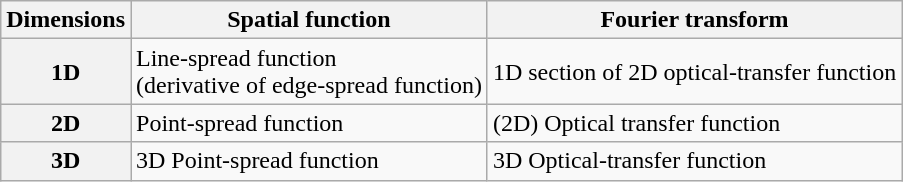<table class="wikitable floatright">
<tr>
<th>Dimensions</th>
<th>Spatial function</th>
<th>Fourier transform</th>
</tr>
<tr>
<th>1D</th>
<td>Line-spread function<br>(derivative of edge-spread function)</td>
<td>1D section of 2D optical-transfer function</td>
</tr>
<tr>
<th>2D</th>
<td>Point-spread function</td>
<td>(2D) Optical transfer function</td>
</tr>
<tr>
<th>3D</th>
<td>3D Point-spread function</td>
<td>3D Optical-transfer function</td>
</tr>
</table>
